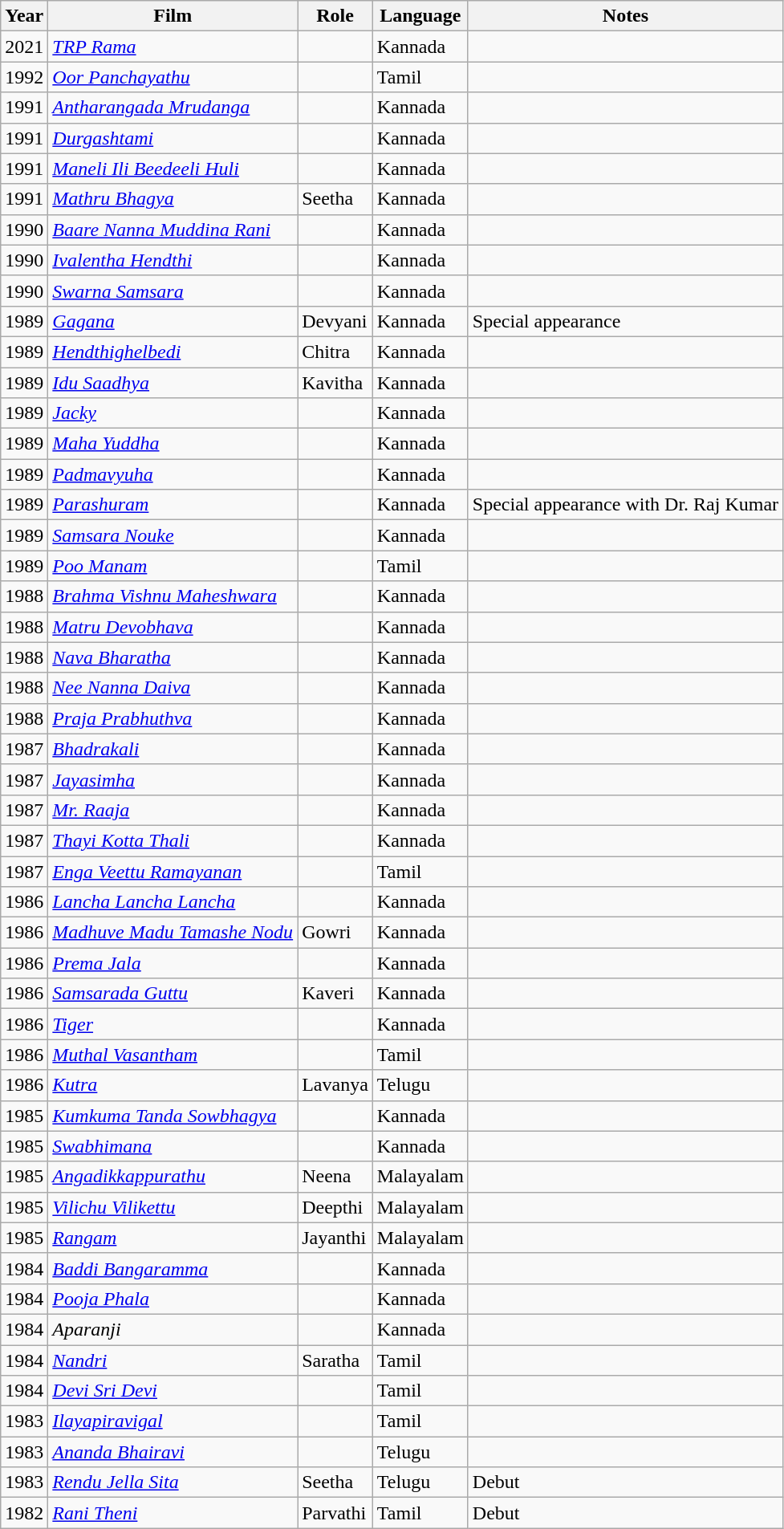<table class="wikitable sortable">
<tr>
<th>Year</th>
<th>Film</th>
<th>Role</th>
<th>Language</th>
<th>Notes</th>
</tr>
<tr>
<td>2021</td>
<td><em><a href='#'>TRP Rama</a></em></td>
<td></td>
<td>Kannada</td>
<td></td>
</tr>
<tr>
<td>1992</td>
<td><em><a href='#'>Oor Panchayathu</a></em></td>
<td></td>
<td>Tamil</td>
<td></td>
</tr>
<tr>
<td>1991</td>
<td rowspan="1"><em><a href='#'>Antharangada Mrudanga</a></em></td>
<td></td>
<td>Kannada</td>
<td></td>
</tr>
<tr>
<td>1991</td>
<td rowspan="1"><em><a href='#'>Durgashtami</a></em></td>
<td></td>
<td>Kannada</td>
<td></td>
</tr>
<tr>
<td>1991</td>
<td rowspan="1"><em><a href='#'>Maneli Ili Beedeeli Huli</a></em></td>
<td></td>
<td>Kannada</td>
<td></td>
</tr>
<tr>
<td>1991</td>
<td rowspan="1"><em><a href='#'>Mathru Bhagya</a></em></td>
<td>Seetha</td>
<td>Kannada</td>
<td></td>
</tr>
<tr>
<td>1990</td>
<td rowspan="1"><em><a href='#'>Baare Nanna Muddina Rani</a></em></td>
<td></td>
<td>Kannada</td>
<td></td>
</tr>
<tr>
<td>1990</td>
<td rowspan="1"><em><a href='#'>Ivalentha Hendthi</a></em></td>
<td></td>
<td>Kannada</td>
<td></td>
</tr>
<tr>
<td>1990</td>
<td rowspan="1"><em><a href='#'>Swarna Samsara</a></em></td>
<td></td>
<td>Kannada</td>
<td></td>
</tr>
<tr>
<td>1989</td>
<td rowspan="1"><em><a href='#'>Gagana</a></em></td>
<td>Devyani</td>
<td>Kannada</td>
<td>Special appearance</td>
</tr>
<tr>
<td>1989</td>
<td rowspan="1"><em><a href='#'>Hendthighelbedi</a></em></td>
<td>Chitra</td>
<td>Kannada</td>
<td></td>
</tr>
<tr>
<td>1989</td>
<td rowspan="1"><em><a href='#'>Idu Saadhya</a></em></td>
<td>Kavitha</td>
<td>Kannada</td>
<td></td>
</tr>
<tr>
<td>1989</td>
<td rowspan="1"><em><a href='#'>Jacky</a></em></td>
<td></td>
<td>Kannada</td>
<td></td>
</tr>
<tr>
<td>1989</td>
<td rowspan="1"><em><a href='#'>Maha Yuddha</a></em></td>
<td></td>
<td>Kannada</td>
<td></td>
</tr>
<tr>
<td>1989</td>
<td rowspan="1"><em><a href='#'>Padmavyuha</a></em></td>
<td></td>
<td>Kannada</td>
<td></td>
</tr>
<tr>
<td>1989</td>
<td rowspan="1"><em><a href='#'>Parashuram</a></em></td>
<td></td>
<td>Kannada</td>
<td>Special appearance with Dr. Raj Kumar</td>
</tr>
<tr>
<td>1989</td>
<td rowspan="1"><em><a href='#'>Samsara Nouke</a></em></td>
<td></td>
<td>Kannada</td>
<td></td>
</tr>
<tr>
<td>1989</td>
<td><em><a href='#'>Poo Manam</a></em></td>
<td></td>
<td>Tamil</td>
<td></td>
</tr>
<tr>
<td>1988</td>
<td rowspan="1"><em><a href='#'>Brahma Vishnu Maheshwara</a></em></td>
<td></td>
<td>Kannada</td>
<td></td>
</tr>
<tr>
<td>1988</td>
<td rowspan="1"><em><a href='#'>Matru Devobhava</a></em></td>
<td></td>
<td>Kannada</td>
<td></td>
</tr>
<tr>
<td>1988</td>
<td rowspan="1"><em><a href='#'>Nava Bharatha</a></em></td>
<td></td>
<td>Kannada</td>
<td></td>
</tr>
<tr>
<td>1988</td>
<td rowspan="1"><em><a href='#'>Nee Nanna Daiva</a></em></td>
<td></td>
<td>Kannada</td>
<td></td>
</tr>
<tr>
<td>1988</td>
<td rowspan="1"><em><a href='#'>Praja Prabhuthva</a></em></td>
<td></td>
<td>Kannada</td>
<td></td>
</tr>
<tr>
<td>1987</td>
<td rowspan="1"><em><a href='#'>Bhadrakali</a></em></td>
<td></td>
<td>Kannada</td>
<td></td>
</tr>
<tr>
<td>1987</td>
<td rowspan="1"><em><a href='#'>Jayasimha</a></em></td>
<td></td>
<td>Kannada</td>
<td></td>
</tr>
<tr>
<td>1987</td>
<td rowspan="1"><em><a href='#'>Mr. Raaja</a></em></td>
<td></td>
<td>Kannada</td>
<td></td>
</tr>
<tr>
<td>1987</td>
<td rowspan="1"><em><a href='#'>Thayi Kotta Thali</a></em></td>
<td></td>
<td>Kannada</td>
<td></td>
</tr>
<tr>
<td>1987</td>
<td><em><a href='#'>Enga Veettu Ramayanan</a></em></td>
<td></td>
<td>Tamil</td>
<td></td>
</tr>
<tr>
<td>1986</td>
<td rowspan="1"><em><a href='#'>Lancha Lancha Lancha</a></em></td>
<td></td>
<td>Kannada</td>
<td></td>
</tr>
<tr>
<td>1986</td>
<td rowspan="1"><em><a href='#'>Madhuve Madu Tamashe Nodu</a></em></td>
<td>Gowri</td>
<td>Kannada</td>
<td></td>
</tr>
<tr>
<td>1986</td>
<td rowspan="1"><em><a href='#'>Prema Jala</a></em></td>
<td></td>
<td>Kannada</td>
<td></td>
</tr>
<tr>
<td>1986</td>
<td rowspan="1"><em><a href='#'>Samsarada Guttu</a></em></td>
<td>Kaveri</td>
<td>Kannada</td>
<td></td>
</tr>
<tr>
<td>1986</td>
<td rowspan="1"><a href='#'><em>Tiger</em></a></td>
<td></td>
<td>Kannada</td>
<td></td>
</tr>
<tr>
<td>1986</td>
<td><em><a href='#'>Muthal Vasantham</a></em></td>
<td></td>
<td>Tamil</td>
<td></td>
</tr>
<tr>
<td>1986</td>
<td><em><a href='#'>Kutra</a></em></td>
<td>Lavanya</td>
<td>Telugu</td>
<td></td>
</tr>
<tr>
<td>1985</td>
<td rowspan="1"><a href='#'><em>Kumkuma Tanda Sowbhagya</em></a></td>
<td></td>
<td>Kannada</td>
<td></td>
</tr>
<tr>
<td>1985</td>
<td rowspan="1"><em><a href='#'>Swabhimana</a></em></td>
<td></td>
<td>Kannada</td>
<td></td>
</tr>
<tr>
<td>1985</td>
<td><em><a href='#'>Angadikkappurathu</a></em></td>
<td>Neena</td>
<td>Malayalam</td>
<td></td>
</tr>
<tr>
<td>1985</td>
<td><em><a href='#'>Vilichu Vilikettu</a></em></td>
<td>Deepthi</td>
<td>Malayalam</td>
<td></td>
</tr>
<tr>
<td>1985</td>
<td><em><a href='#'>Rangam</a></em></td>
<td>Jayanthi</td>
<td>Malayalam</td>
<td></td>
</tr>
<tr>
<td>1984</td>
<td rowspan="1"><em><a href='#'>Baddi Bangaramma</a></em></td>
<td></td>
<td>Kannada</td>
<td></td>
</tr>
<tr>
<td>1984</td>
<td rowspan="1"><a href='#'><em>Pooja Phala</em></a></td>
<td></td>
<td>Kannada</td>
<td></td>
</tr>
<tr>
<td>1984</td>
<td rowspan="1"><em>Aparanji</em></td>
<td></td>
<td>Kannada</td>
<td></td>
</tr>
<tr>
<td>1984</td>
<td><em><a href='#'>Nandri</a></em></td>
<td>Saratha</td>
<td>Tamil</td>
<td></td>
</tr>
<tr>
<td>1984</td>
<td><em><a href='#'>Devi Sri Devi</a></em></td>
<td></td>
<td>Tamil</td>
<td></td>
</tr>
<tr>
<td>1983</td>
<td rowspan="1"><em><a href='#'>Ilayapiravigal</a></em></td>
<td></td>
<td>Tamil</td>
<td></td>
</tr>
<tr>
<td>1983</td>
<td><em><a href='#'>Ananda Bhairavi</a></em></td>
<td></td>
<td>Telugu</td>
<td></td>
</tr>
<tr>
<td>1983</td>
<td><em><a href='#'>Rendu Jella Sita</a></em></td>
<td>Seetha</td>
<td>Telugu</td>
<td>Debut</td>
</tr>
<tr>
<td>1982</td>
<td rowspan="1"><em><a href='#'>Rani Theni</a></em></td>
<td>Parvathi</td>
<td>Tamil</td>
<td>Debut</td>
</tr>
</table>
